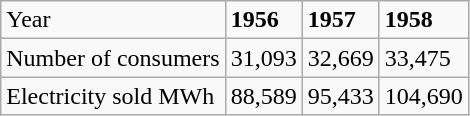<table class="wikitable">
<tr>
<td>Year</td>
<td><strong>1956</strong></td>
<td><strong>1957</strong></td>
<td><strong>1958</strong></td>
</tr>
<tr>
<td>Number of consumers</td>
<td>31,093</td>
<td>32,669</td>
<td>33,475</td>
</tr>
<tr>
<td>Electricity sold MWh</td>
<td>88,589</td>
<td>95,433</td>
<td>104,690</td>
</tr>
</table>
